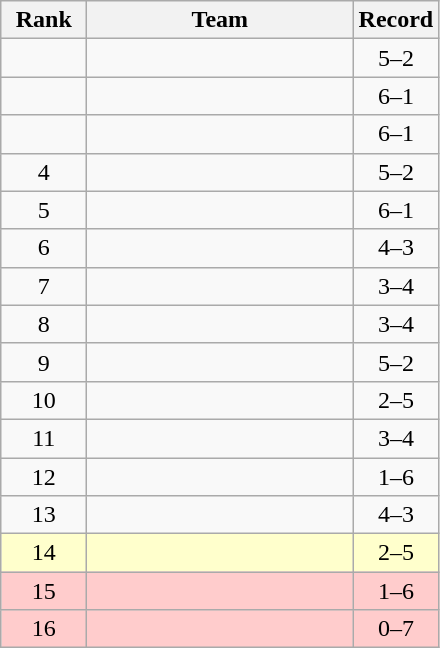<table class="wikitable" style="text-align: center">
<tr>
<th width=50>Rank</th>
<th width=170>Team</th>
<th width=50>Record</th>
</tr>
<tr>
<td></td>
<td align=left></td>
<td>5–2</td>
</tr>
<tr>
<td></td>
<td align=left></td>
<td>6–1</td>
</tr>
<tr>
<td></td>
<td align=left></td>
<td>6–1</td>
</tr>
<tr>
<td>4</td>
<td align=left></td>
<td>5–2</td>
</tr>
<tr>
<td>5</td>
<td align=left></td>
<td>6–1</td>
</tr>
<tr>
<td>6</td>
<td align=left></td>
<td>4–3</td>
</tr>
<tr>
<td>7</td>
<td align=left></td>
<td>3–4</td>
</tr>
<tr>
<td>8</td>
<td align=left></td>
<td>3–4</td>
</tr>
<tr>
<td>9</td>
<td align=left></td>
<td>5–2</td>
</tr>
<tr>
<td>10</td>
<td align=left></td>
<td>2–5</td>
</tr>
<tr>
<td>11</td>
<td align=left></td>
<td>3–4</td>
</tr>
<tr>
<td>12</td>
<td align=left></td>
<td>1–6</td>
</tr>
<tr>
<td>13</td>
<td align=left></td>
<td>4–3</td>
</tr>
<tr bgcolor=#ffffcc>
<td>14</td>
<td align=left></td>
<td>2–5</td>
</tr>
<tr bgcolor=#ffcccc>
<td>15</td>
<td align=left></td>
<td>1–6</td>
</tr>
<tr bgcolor=#ffcccc>
<td>16</td>
<td align=left></td>
<td>0–7</td>
</tr>
</table>
